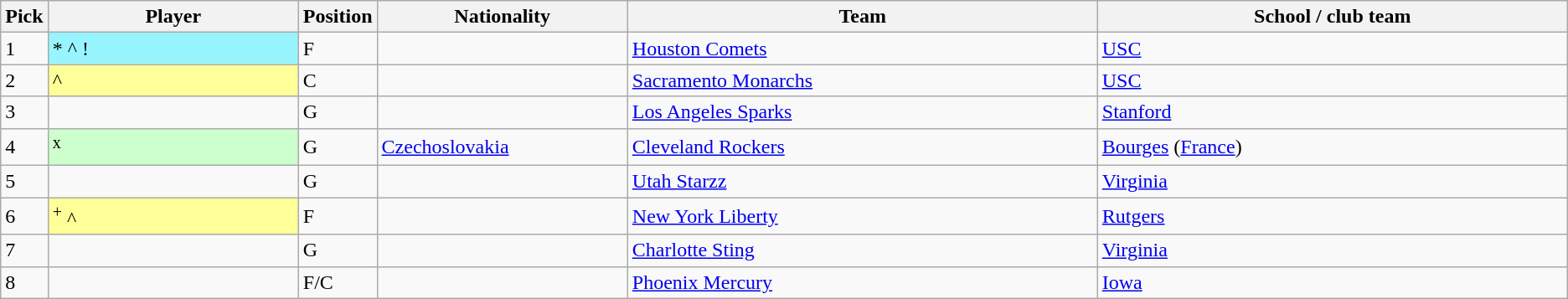<table class="wikitable sortable sortable">
<tr>
<th style="width:1%;">Pick</th>
<th style="width:16%;">Player</th>
<th style="width:1%;">Position</th>
<th style="width:16%;">Nationality</th>
<th style="width:30%;">Team</th>
<th style="width:30%;">School / club team</th>
</tr>
<tr>
<td>1</td>
<td bgcolor=#98f5ff> * ^ !</td>
<td>F</td>
<td></td>
<td><a href='#'>Houston Comets</a></td>
<td><a href='#'>USC</a></td>
</tr>
<tr>
<td>2</td>
<td bgcolor=#FFFF99> ^</td>
<td>C</td>
<td></td>
<td><a href='#'>Sacramento Monarchs</a></td>
<td><a href='#'>USC</a></td>
</tr>
<tr>
<td>3</td>
<td></td>
<td>G</td>
<td></td>
<td><a href='#'>Los Angeles Sparks</a></td>
<td><a href='#'>Stanford</a></td>
</tr>
<tr>
<td>4</td>
<td bgcolor=#CCFFCC> <sup>x</sup></td>
<td>G</td>
<td> <a href='#'>Czechoslovakia</a></td>
<td><a href='#'>Cleveland Rockers</a></td>
<td><a href='#'>Bourges</a> (<a href='#'>France</a>)</td>
</tr>
<tr>
<td>5</td>
<td></td>
<td>G</td>
<td></td>
<td><a href='#'>Utah Starzz</a></td>
<td><a href='#'>Virginia</a></td>
</tr>
<tr>
<td>6</td>
<td bgcolor=#FFFF99> <sup>+</sup> ^</td>
<td>F</td>
<td></td>
<td><a href='#'>New York Liberty</a></td>
<td><a href='#'>Rutgers</a></td>
</tr>
<tr>
<td>7</td>
<td></td>
<td>G</td>
<td></td>
<td><a href='#'>Charlotte Sting</a></td>
<td><a href='#'>Virginia</a></td>
</tr>
<tr>
<td>8</td>
<td></td>
<td>F/C</td>
<td></td>
<td><a href='#'>Phoenix Mercury</a></td>
<td><a href='#'>Iowa</a></td>
</tr>
</table>
